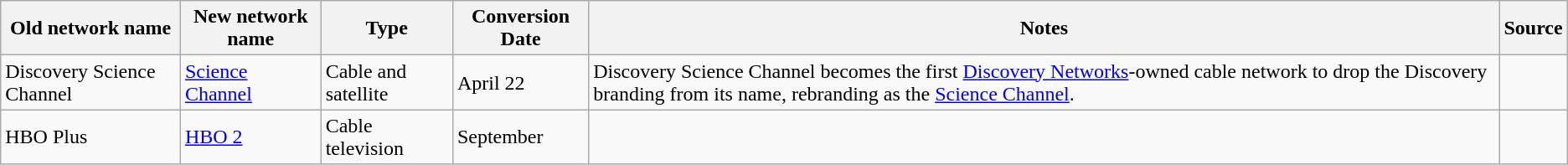<table class="wikitable">
<tr>
<th>Old network name</th>
<th>New network name</th>
<th>Type</th>
<th>Conversion Date</th>
<th>Notes</th>
<th>Source</th>
</tr>
<tr>
<td>Discovery Science Channel</td>
<td><a href='#'>Science Channel</a></td>
<td>Cable and satellite</td>
<td>April 22</td>
<td>Discovery Science Channel becomes the first <a href='#'>Discovery Networks</a>-owned cable network to drop the Discovery branding from its name, rebranding as the <a href='#'>Science Channel</a>.</td>
<td></td>
</tr>
<tr>
<td>HBO Plus</td>
<td><a href='#'>HBO 2</a></td>
<td>Cable television</td>
<td>September</td>
<td></td>
<td></td>
</tr>
</table>
